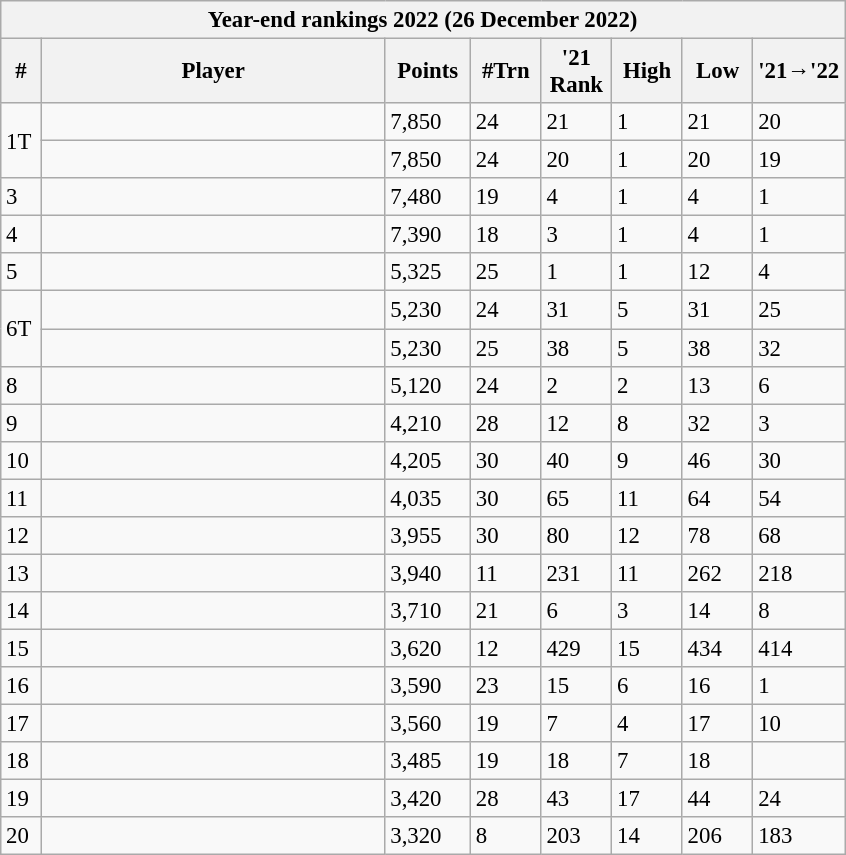<table class="wikitable" style="font-size:95%">
<tr>
<th colspan=8>Year-end rankings 2022 (26 December 2022)</th>
</tr>
<tr>
<th width=20>#</th>
<th width=222>Player</th>
<th width=50>Points</th>
<th width=40>#Trn</th>
<th width=40>'21 Rank</th>
<th width=40>High</th>
<th width=40>Low</th>
<th width=50>'21→'22</th>
</tr>
<tr>
<td rowspan="2">1T</td>
<td align=left></td>
<td>7,850</td>
<td>24</td>
<td>21</td>
<td>1</td>
<td>21</td>
<td>20</td>
</tr>
<tr>
<td align=left></td>
<td>7,850</td>
<td>24</td>
<td>20</td>
<td>1</td>
<td>20</td>
<td>19</td>
</tr>
<tr>
<td>3</td>
<td align=left></td>
<td>7,480</td>
<td>19</td>
<td>4</td>
<td>1</td>
<td>4</td>
<td>1</td>
</tr>
<tr>
<td>4</td>
<td align=left></td>
<td>7,390</td>
<td>18</td>
<td>3</td>
<td>1</td>
<td>4</td>
<td>1</td>
</tr>
<tr>
<td>5</td>
<td align=left></td>
<td>5,325</td>
<td>25</td>
<td>1</td>
<td>1</td>
<td>12</td>
<td>4</td>
</tr>
<tr>
<td rowspan="2">6T</td>
<td align=left></td>
<td>5,230</td>
<td>24</td>
<td>31</td>
<td>5</td>
<td>31</td>
<td>25</td>
</tr>
<tr>
<td align=left></td>
<td>5,230</td>
<td>25</td>
<td>38</td>
<td>5</td>
<td>38</td>
<td>32</td>
</tr>
<tr>
<td>8</td>
<td align=left></td>
<td>5,120</td>
<td>24</td>
<td>2</td>
<td>2</td>
<td>13</td>
<td>6</td>
</tr>
<tr>
<td>9</td>
<td align=left></td>
<td>4,210</td>
<td>28</td>
<td>12</td>
<td>8</td>
<td>32</td>
<td>3</td>
</tr>
<tr>
<td>10</td>
<td align=left></td>
<td>4,205</td>
<td>30</td>
<td>40</td>
<td>9</td>
<td>46</td>
<td>30</td>
</tr>
<tr>
<td>11</td>
<td align=left></td>
<td>4,035</td>
<td>30</td>
<td>65</td>
<td>11</td>
<td>64</td>
<td>54</td>
</tr>
<tr>
<td>12</td>
<td align=left></td>
<td>3,955</td>
<td>30</td>
<td>80</td>
<td>12</td>
<td>78</td>
<td>68</td>
</tr>
<tr>
<td>13</td>
<td align=left></td>
<td>3,940</td>
<td>11</td>
<td>231</td>
<td>11</td>
<td>262</td>
<td>218</td>
</tr>
<tr>
<td>14</td>
<td align=left></td>
<td>3,710</td>
<td>21</td>
<td>6</td>
<td>3</td>
<td>14</td>
<td>8</td>
</tr>
<tr>
<td>15</td>
<td align=left></td>
<td>3,620</td>
<td>12</td>
<td>429</td>
<td>15</td>
<td>434</td>
<td>414</td>
</tr>
<tr>
<td>16</td>
<td align=left></td>
<td>3,590</td>
<td>23</td>
<td>15</td>
<td>6</td>
<td>16</td>
<td>1</td>
</tr>
<tr>
<td>17</td>
<td align=left></td>
<td>3,560</td>
<td>19</td>
<td>7</td>
<td>4</td>
<td>17</td>
<td>10</td>
</tr>
<tr>
<td>18</td>
<td align=left></td>
<td>3,485</td>
<td>19</td>
<td>18</td>
<td>7</td>
<td>18</td>
<td></td>
</tr>
<tr>
<td>19</td>
<td align=left></td>
<td>3,420</td>
<td>28</td>
<td>43</td>
<td>17</td>
<td>44</td>
<td>24</td>
</tr>
<tr>
<td>20</td>
<td align=left></td>
<td>3,320</td>
<td>8</td>
<td>203</td>
<td>14</td>
<td>206</td>
<td>183</td>
</tr>
</table>
